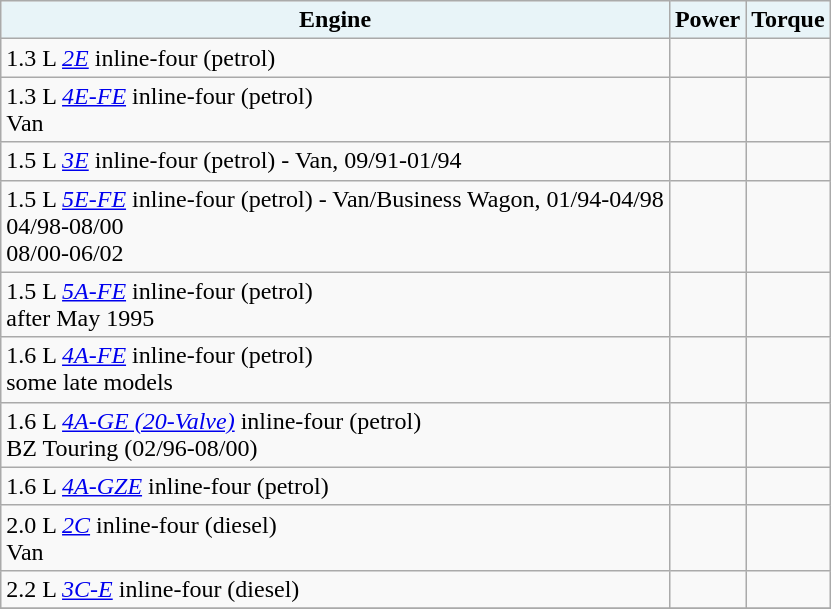<table class="wikitable" style="float:left; margin-left:1em;">
<tr>
<th style="background:#e8f4f8;">Engine</th>
<th style="background:#e8f4f8;">Power</th>
<th style="background:#e8f4f8;">Torque</th>
</tr>
<tr>
<td>1.3 L <em><a href='#'>2E</a></em> inline-four (petrol)</td>
<td></td>
<td></td>
</tr>
<tr>
<td>1.3 L <em><a href='#'>4E-FE</a></em> inline-four (petrol)<br> Van</td>
<td><br></td>
<td><br></td>
</tr>
<tr>
<td>1.5 L <em><a href='#'>3E</a></em> inline-four (petrol) - Van, 09/91-01/94</td>
<td></td>
<td></td>
</tr>
<tr>
<td>1.5 L <em><a href='#'>5E-FE</a></em> inline-four (petrol) - Van/Business Wagon, 01/94-04/98<br> 04/98-08/00<br> 08/00-06/02</td>
<td><br><br></td>
<td><br><br></td>
</tr>
<tr>
<td>1.5 L <em><a href='#'>5A-FE</a></em> inline-four (petrol)<br> after May 1995</td>
<td><br></td>
<td><br></td>
</tr>
<tr>
<td>1.6 L <em><a href='#'>4A-FE</a></em> inline-four (petrol)<br> some late models</td>
<td><br></td>
<td><br></td>
</tr>
<tr>
<td>1.6 L <em><a href='#'>4A-GE (20-Valve)</a></em> inline-four (petrol)<br> BZ Touring (02/96-08/00)</td>
<td><br></td>
<td></td>
</tr>
<tr>
<td>1.6 L <em><a href='#'>4A-GZE</a></em> inline-four (petrol)</td>
<td></td>
<td></td>
</tr>
<tr>
<td>2.0 L <em><a href='#'>2C</a></em> inline-four (diesel)<br> Van</td>
<td></td>
<td><br></td>
</tr>
<tr>
<td>2.2 L <em><a href='#'>3C-E</a></em> inline-four (diesel)</td>
<td></td>
<td></td>
</tr>
<tr>
</tr>
</table>
